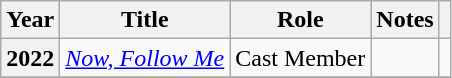<table class="wikitable plainrowheaders">
<tr>
<th scope="col">Year</th>
<th scope="col">Title</th>
<th scope="col">Role</th>
<th scope="col">Notes</th>
<th scope="col" class="unsortable"></th>
</tr>
<tr>
<th scope="row">2022</th>
<td><em><a href='#'>Now, Follow Me</a></em></td>
<td>Cast Member</td>
<td></td>
<td></td>
</tr>
<tr>
</tr>
</table>
